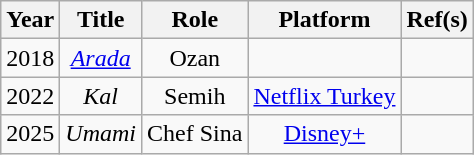<table class="wikitable" style="text-align:center;">
<tr>
<th>Year</th>
<th>Title</th>
<th>Role</th>
<th>Platform</th>
<th>Ref(s)</th>
</tr>
<tr>
<td>2018</td>
<td><em><a href='#'>Arada</a></em></td>
<td>Ozan</td>
<td></td>
<td></td>
</tr>
<tr>
<td>2022</td>
<td><em>Kal</em></td>
<td>Semih</td>
<td><a href='#'>Netflix Turkey</a></td>
<td></td>
</tr>
<tr>
<td>2025</td>
<td><em>Umami</em></td>
<td>Chef Sina</td>
<td><a href='#'>Disney+</a></td>
<td></td>
</tr>
</table>
